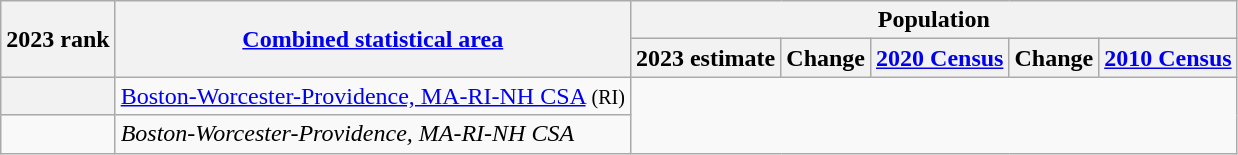<table class="wikitable sortable">
<tr>
<th scope=col rowspan=2>2023 rank</th>
<th scope=col rowspan=2><a href='#'>Combined statistical area</a></th>
<th colspan=5>Population</th>
</tr>
<tr>
<th scope=col>2023 estimate</th>
<th scope=col>Change</th>
<th scope=col><a href='#'>2020 Census</a></th>
<th scope=col>Change</th>
<th scope=col><a href='#'>2010 Census</a></th>
</tr>
<tr>
<th scope=row></th>
<td><a href='#'>Boston-Worcester-Providence, MA-RI-NH CSA</a> <small>(RI)</small><br></td>
</tr>
<tr>
<td></td>
<td><em><span>Boston-Worcester-Providence, MA-RI-NH CSA</span></em><br></td>
</tr>
</table>
